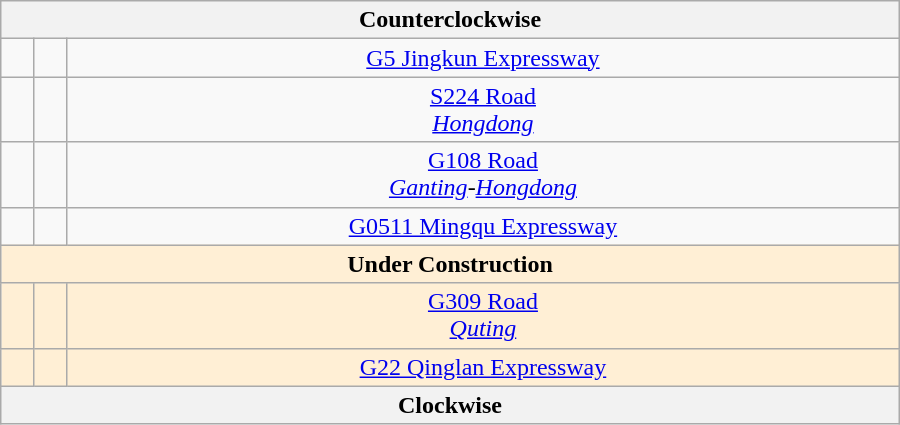<table class="wikitable" style="text-align:center" width="600px">
<tr>
<th text-align="center" colspan="3"> Counterclockwise </th>
</tr>
<tr>
<td></td>
<td><br></td>
<td> <a href='#'>G5 Jingkun Expressway</a></td>
</tr>
<tr>
<td></td>
<td></td>
<td> <a href='#'>S224 Road</a><br><em><a href='#'>Hongdong</a></em></td>
</tr>
<tr>
<td></td>
<td></td>
<td> <a href='#'>G108 Road</a><br><em><a href='#'>Ganting</a>-<a href='#'>Hongdong</a></em></td>
</tr>
<tr>
<td></td>
<td></td>
<td> <a href='#'>G0511 Mingqu Expressway</a></td>
</tr>
<tr style="background:#ffefd5;">
<td colspan="3"> <strong>Under Construction</strong> </td>
</tr>
<tr style="background:#ffefd5;">
<td></td>
<td></td>
<td> <a href='#'>G309 Road</a><br><em><a href='#'>Quting</a></em></td>
</tr>
<tr style="background:#ffefd5;">
<td></td>
<td><br></td>
<td> <a href='#'>G22 Qinglan Expressway</a></td>
</tr>
<tr>
<th text-align="center" colspan="3"> Clockwise </th>
</tr>
</table>
